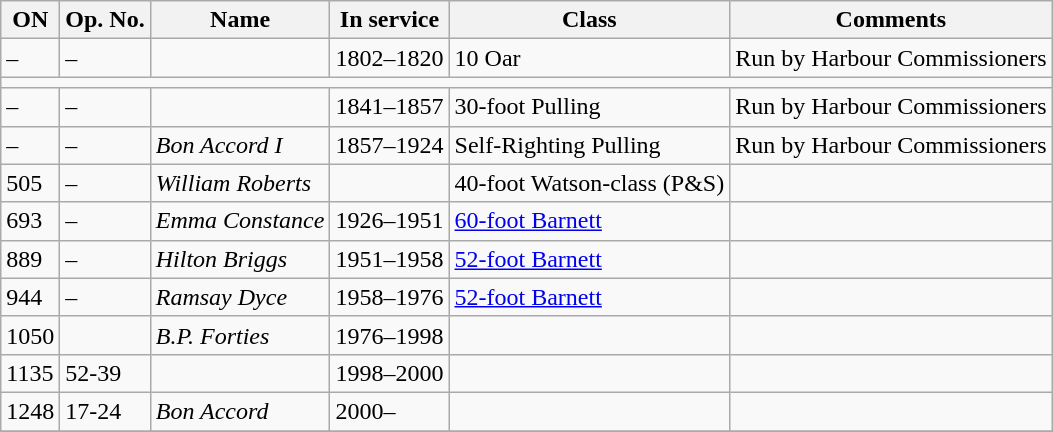<table class="wikitable">
<tr>
<th>ON</th>
<th>Op. No.</th>
<th>Name</th>
<th>In service</th>
<th>Class</th>
<th>Comments</th>
</tr>
<tr>
<td>–</td>
<td>–</td>
<td></td>
<td>1802–1820</td>
<td> 10 Oar</td>
<td>Run by Harbour Commissioners</td>
</tr>
<tr>
<td colspan=6 style=" text-align: center;"></td>
</tr>
<tr>
<td>–</td>
<td>–</td>
<td></td>
<td>1841–1857</td>
<td>30-foot Pulling</td>
<td>Run by Harbour Commissioners</td>
</tr>
<tr>
<td>–</td>
<td>–</td>
<td><em>Bon Accord I</em></td>
<td>1857–1924</td>
<td>Self-Righting Pulling</td>
<td>Run by Harbour Commissioners</td>
</tr>
<tr>
<td>505</td>
<td>–</td>
<td><em>William Roberts</em></td>
<td></td>
<td>40-foot Watson-class (P&S)</td>
<td></td>
</tr>
<tr>
<td>693</td>
<td>–</td>
<td><em>Emma Constance</em></td>
<td>1926–1951</td>
<td><a href='#'>60-foot Barnett</a></td>
<td></td>
</tr>
<tr>
<td>889</td>
<td>–</td>
<td><em>Hilton Briggs</em></td>
<td>1951–1958</td>
<td><a href='#'>52-foot Barnett</a></td>
<td></td>
</tr>
<tr>
<td>944</td>
<td>–</td>
<td><em>Ramsay Dyce</em></td>
<td>1958–1976</td>
<td><a href='#'>52-foot Barnett</a></td>
<td></td>
</tr>
<tr>
<td>1050</td>
<td></td>
<td><em>B.P. Forties</em></td>
<td>1976–1998</td>
<td></td>
<td></td>
</tr>
<tr>
<td>1135</td>
<td>52-39</td>
<td></td>
<td>1998–2000</td>
<td></td>
<td></td>
</tr>
<tr>
<td>1248</td>
<td>17-24</td>
<td><em>Bon Accord</em></td>
<td>2000–</td>
<td></td>
<td></td>
</tr>
<tr>
</tr>
</table>
